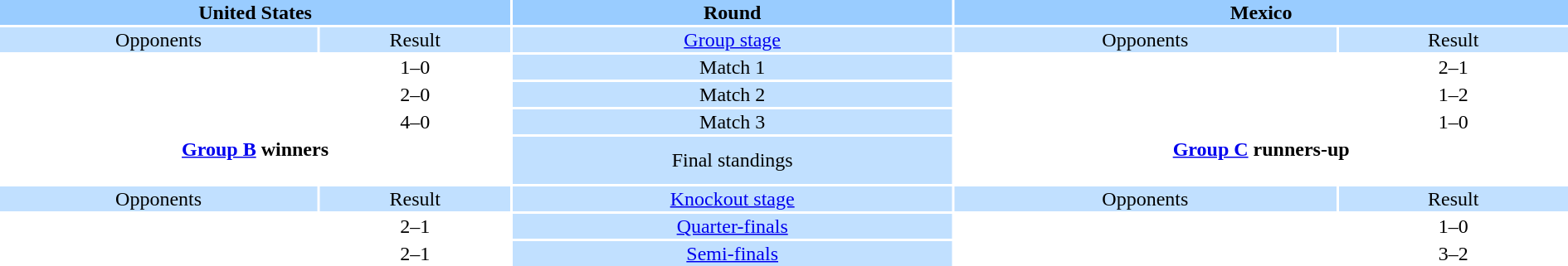<table style="width:100%; text-align:center">
<tr style="vertical-align:top; background:#99CCFF">
<th colspan="2">United States</th>
<th>Round</th>
<th colspan="2">Mexico</th>
</tr>
<tr style="vertical-align:top; background:#C1E0FF">
<td>Opponents</td>
<td>Result</td>
<td><a href='#'>Group stage</a></td>
<td>Opponents</td>
<td>Result</td>
</tr>
<tr>
<td align="left"></td>
<td>1–0</td>
<td style="background:#C1E0FF">Match 1</td>
<td align="left"></td>
<td>2–1</td>
</tr>
<tr>
<td align="left"></td>
<td>2–0</td>
<td style="background:#C1E0FF">Match 2</td>
<td align="left"></td>
<td>1–2</td>
</tr>
<tr>
<td align="left"></td>
<td>4–0</td>
<td style="background:#C1E0FF">Match 3</td>
<td align="left"></td>
<td>1–0</td>
</tr>
<tr>
<td colspan="2" style="text-align:center"><strong><a href='#'>Group B</a> winners</strong><br><div><br></div></td>
<td style="background:#C1E0FF">Final standings</td>
<td colspan="2" style="text-align:center"><strong><a href='#'>Group C</a> runners-up</strong><br><div><br></div></td>
</tr>
<tr style="vertical-align:top; background:#C1E0FF">
<td>Opponents</td>
<td>Result</td>
<td><a href='#'>Knockout stage</a></td>
<td>Opponents</td>
<td>Result</td>
</tr>
<tr>
<td align="left"></td>
<td>2–1</td>
<td style="background:#C1E0FF"><a href='#'>Quarter-finals</a></td>
<td align="left"></td>
<td>1–0 </td>
</tr>
<tr>
<td align="left"></td>
<td>2–1</td>
<td style="background:#C1E0FF"><a href='#'>Semi-finals</a></td>
<td align="left"></td>
<td>3–2</td>
</tr>
</table>
